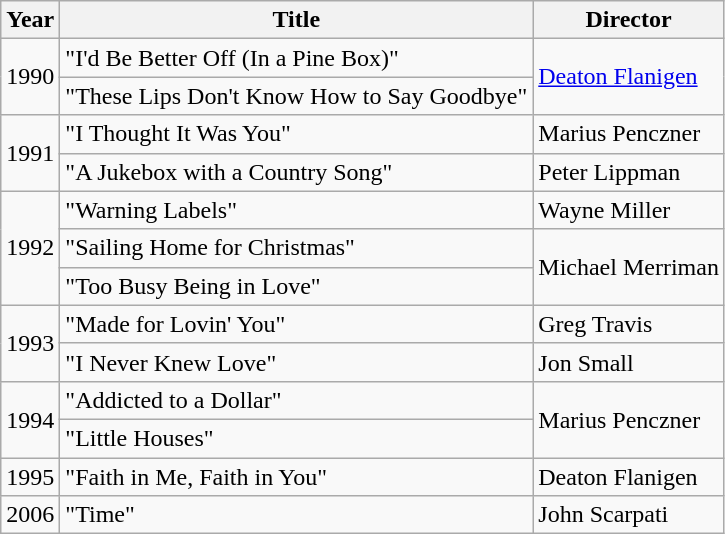<table class="wikitable">
<tr>
<th>Year</th>
<th>Title</th>
<th>Director</th>
</tr>
<tr>
<td rowspan="2">1990</td>
<td>"I'd Be Better Off (In a Pine Box)"</td>
<td rowspan="2"><a href='#'>Deaton Flanigen</a></td>
</tr>
<tr>
<td>"These Lips Don't Know How to Say Goodbye"</td>
</tr>
<tr>
<td rowspan="2">1991</td>
<td>"I Thought It Was You"</td>
<td>Marius Penczner</td>
</tr>
<tr>
<td>"A Jukebox with a Country Song"</td>
<td>Peter Lippman</td>
</tr>
<tr>
<td rowspan="3">1992</td>
<td>"Warning Labels"</td>
<td>Wayne Miller</td>
</tr>
<tr>
<td>"Sailing Home for Christmas"</td>
<td rowspan="2">Michael Merriman</td>
</tr>
<tr>
<td>"Too Busy Being in Love"</td>
</tr>
<tr>
<td rowspan="2">1993</td>
<td>"Made for Lovin' You"</td>
<td>Greg Travis</td>
</tr>
<tr>
<td>"I Never Knew Love"</td>
<td>Jon Small</td>
</tr>
<tr>
<td rowspan="2">1994</td>
<td>"Addicted to a Dollar"</td>
<td rowspan="2">Marius Penczner</td>
</tr>
<tr>
<td>"Little Houses"</td>
</tr>
<tr>
<td>1995</td>
<td>"Faith in Me, Faith in You"</td>
<td>Deaton Flanigen</td>
</tr>
<tr>
<td>2006</td>
<td>"Time"</td>
<td>John Scarpati</td>
</tr>
</table>
